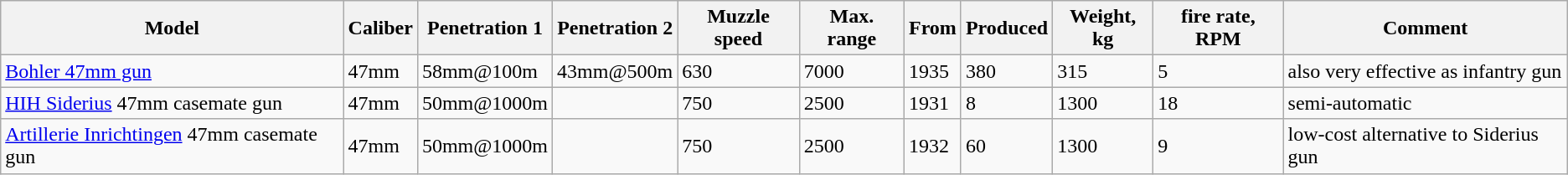<table class="wikitable sortable">
<tr>
<th>Model</th>
<th>Caliber</th>
<th>Penetration 1</th>
<th>Penetration 2</th>
<th>Muzzle speed</th>
<th>Max. range</th>
<th>From</th>
<th>Produced</th>
<th>Weight, kg</th>
<th>fire rate, RPM</th>
<th>Comment</th>
</tr>
<tr>
<td><a href='#'>Bohler 47mm gun</a></td>
<td>47mm</td>
<td>58mm@100m</td>
<td>43mm@500m</td>
<td>630</td>
<td>7000</td>
<td>1935</td>
<td>380</td>
<td>315</td>
<td>5</td>
<td>also very effective as infantry gun</td>
</tr>
<tr>
<td><a href='#'>HIH Siderius</a> 47mm casemate gun</td>
<td>47mm</td>
<td>50mm@1000m</td>
<td></td>
<td>750</td>
<td>2500</td>
<td>1931</td>
<td>8</td>
<td>1300</td>
<td>18</td>
<td>semi-automatic</td>
</tr>
<tr>
<td><a href='#'>Artillerie Inrichtingen</a> 47mm casemate gun</td>
<td>47mm</td>
<td>50mm@1000m</td>
<td></td>
<td>750</td>
<td>2500</td>
<td>1932</td>
<td>60</td>
<td>1300</td>
<td>9</td>
<td>low-cost alternative to Siderius gun</td>
</tr>
</table>
